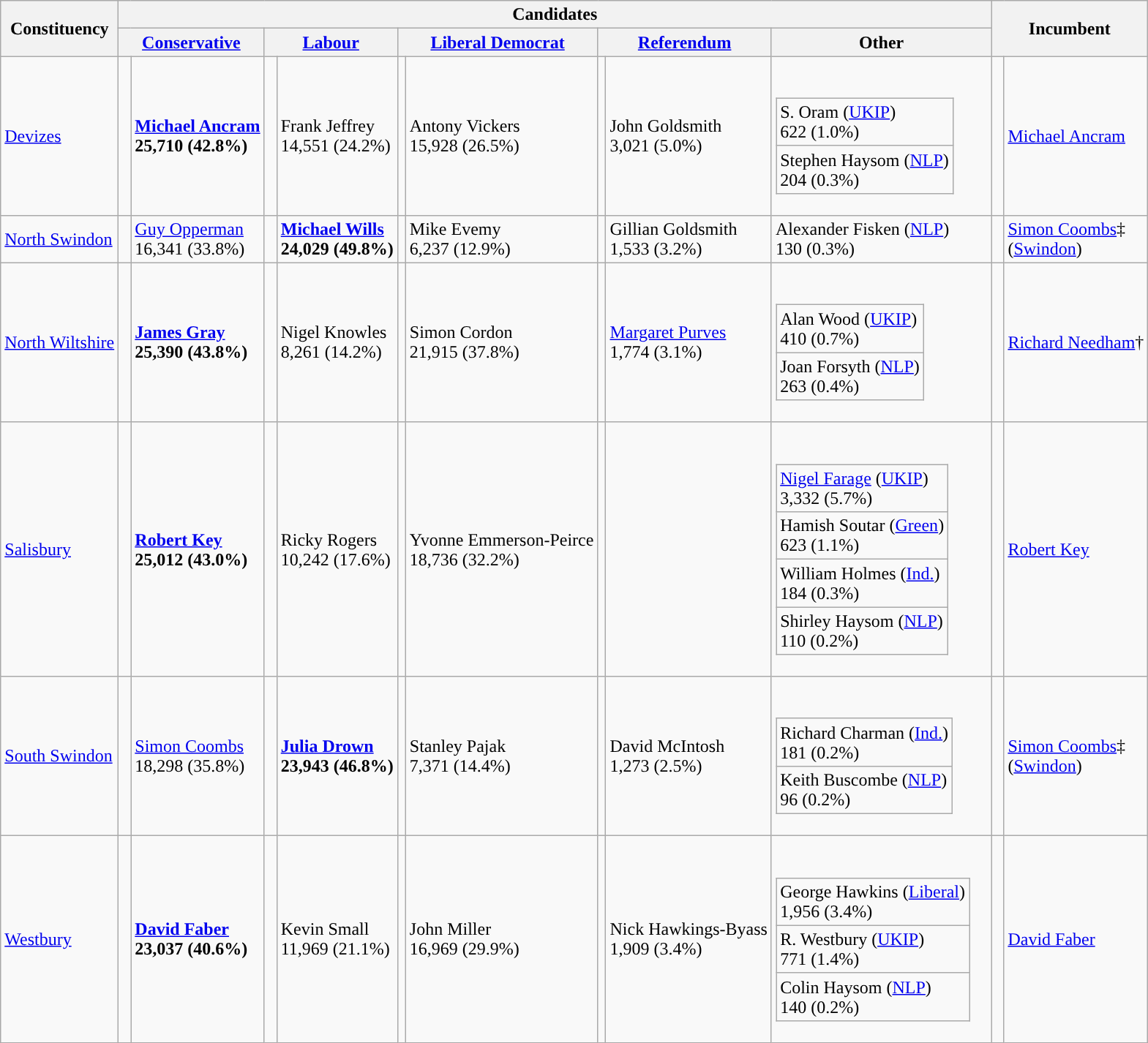<table class="wikitable">
<tr>
<th rowspan="2">Constituency</th>
<th colspan="9">Candidates</th>
<th colspan="2" rowspan="2">Incumbent</th>
</tr>
<tr>
<th colspan="2"><a href='#'>Conservative</a></th>
<th colspan="2"><a href='#'>Labour</a></th>
<th colspan="2"><a href='#'>Liberal Democrat</a></th>
<th colspan="2"><a href='#'>Referendum</a></th>
<th>Other</th>
</tr>
<tr>
<td><a href='#'>Devizes</a></td>
<td style="color:inherit;background:"> </td>
<td><strong><a href='#'>Michael Ancram</a></strong><br><strong>25,710 (42.8%)</strong></td>
<td></td>
<td>Frank Jeffrey<br>14,551 (24.2%)</td>
<td></td>
<td>Antony Vickers<br>15,928 (26.5%)</td>
<td></td>
<td>John Goldsmith<br>3,021 (5.0%)</td>
<td><br><table class="wikitable">
<tr>
<td>S. Oram (<a href='#'>UKIP</a>)<br>622 (1.0%)</td>
</tr>
<tr>
<td>Stephen Haysom (<a href='#'>NLP</a>)<br>204 (0.3%)</td>
</tr>
</table>
</td>
<td style="color:inherit;background:"> </td>
<td><a href='#'>Michael Ancram</a></td>
</tr>
<tr>
<td><a href='#'>North Swindon</a></td>
<td></td>
<td><a href='#'>Guy Opperman</a><br>16,341 (33.8%)</td>
<td style="color:inherit;background:"> </td>
<td><strong><a href='#'>Michael Wills</a></strong><br><strong>24,029 (49.8%)</strong></td>
<td></td>
<td>Mike Evemy<br>6,237 (12.9%)</td>
<td></td>
<td>Gillian Goldsmith<br>1,533 (3.2%)</td>
<td>Alexander Fisken (<a href='#'>NLP</a>)<br>130 (0.3%)</td>
<td style="color:inherit;background:"> </td>
<td><a href='#'>Simon Coombs</a>‡<br>(<a href='#'>Swindon</a>)</td>
</tr>
<tr>
<td><a href='#'>North Wiltshire</a></td>
<td style="color:inherit;background:"> </td>
<td><strong><a href='#'>James Gray</a></strong><br><strong>25,390 (43.8%)</strong></td>
<td></td>
<td>Nigel Knowles<br>8,261 (14.2%)</td>
<td></td>
<td>Simon Cordon<br>21,915 (37.8%)</td>
<td></td>
<td><a href='#'>Margaret Purves</a><br>1,774 (3.1%)</td>
<td><br><table class="wikitable">
<tr>
<td>Alan Wood (<a href='#'>UKIP</a>)<br>410 (0.7%)</td>
</tr>
<tr>
<td>Joan Forsyth (<a href='#'>NLP</a>)<br>263 (0.4%)</td>
</tr>
</table>
</td>
<td style="color:inherit;background:"> </td>
<td><a href='#'>Richard Needham</a>†</td>
</tr>
<tr>
<td><a href='#'>Salisbury</a></td>
<td style="color:inherit;background:"> </td>
<td><strong><a href='#'>Robert Key</a></strong><br><strong>25,012 (43.0%)</strong></td>
<td></td>
<td>Ricky Rogers<br>10,242 (17.6%)</td>
<td></td>
<td>Yvonne Emmerson-Peirce<br>18,736 (32.2%)</td>
<td></td>
<td></td>
<td><br><table class="wikitable">
<tr>
<td><a href='#'>Nigel Farage</a> (<a href='#'>UKIP</a>)<br>3,332 (5.7%)</td>
</tr>
<tr>
<td>Hamish Soutar (<a href='#'>Green</a>)<br>623 (1.1%)</td>
</tr>
<tr>
<td>William Holmes (<a href='#'>Ind.</a>)<br>184 (0.3%)</td>
</tr>
<tr>
<td>Shirley Haysom (<a href='#'>NLP</a>)<br>110 (0.2%)</td>
</tr>
</table>
</td>
<td style="color:inherit;background:"> </td>
<td><a href='#'>Robert Key</a></td>
</tr>
<tr>
<td><a href='#'>South Swindon</a></td>
<td></td>
<td><a href='#'>Simon Coombs</a><br>18,298 (35.8%)</td>
<td style="color:inherit;background:"> </td>
<td><strong><a href='#'>Julia Drown</a></strong><br><strong>23,943 (46.8%)</strong></td>
<td></td>
<td>Stanley Pajak<br>7,371 (14.4%)</td>
<td></td>
<td>David McIntosh<br>1,273 (2.5%)</td>
<td><br><table class="wikitable">
<tr>
<td>Richard Charman (<a href='#'>Ind.</a>)<br>181 (0.2%)</td>
</tr>
<tr>
<td>Keith Buscombe (<a href='#'>NLP</a>)<br>96 (0.2%)</td>
</tr>
</table>
</td>
<td style="color:inherit;background:"> </td>
<td><a href='#'>Simon Coombs</a>‡<br>(<a href='#'>Swindon</a>)</td>
</tr>
<tr>
<td><a href='#'>Westbury</a></td>
<td style="color:inherit;background:"> </td>
<td><strong><a href='#'>David Faber</a></strong><br><strong>23,037 (40.6%)</strong></td>
<td></td>
<td>Kevin Small<br>11,969 (21.1%)</td>
<td></td>
<td>John Miller<br>16,969 (29.9%)</td>
<td></td>
<td>Nick Hawkings-Byass<br>1,909 (3.4%)</td>
<td><br><table class="wikitable">
<tr>
<td>George Hawkins (<a href='#'>Liberal</a>)<br>1,956 (3.4%)</td>
</tr>
<tr>
<td>R. Westbury (<a href='#'>UKIP</a>)<br>771 (1.4%)</td>
</tr>
<tr>
<td>Colin Haysom (<a href='#'>NLP</a>)<br>140 (0.2%)</td>
</tr>
</table>
</td>
<td style="color:inherit;background:"> </td>
<td><a href='#'>David Faber</a></td>
</tr>
</table>
